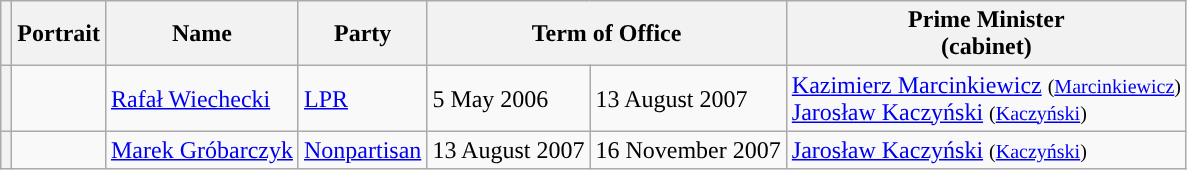<table class="wikitable">
<tr>
<th></th>
<th>Portrait</th>
<th>Name</th>
<th>Party</th>
<th colspan="2">Term of Office</th>
<th>Prime Minister<br>(cabinet)</th>
</tr>
<tr>
<th style="background:"></th>
<td></td>
<td><a href='#'>Rafał Wiechecki</a></td>
<td><a href='#'>LPR</a></td>
<td>5 May 2006</td>
<td>13 August 2007</td>
<td><a href='#'>Kazimierz Marcinkiewicz</a> <small>(<a href='#'>Marcinkiewicz</a>)</small><br><a href='#'>Jarosław Kaczyński</a> <small>(<a href='#'>Kaczyński</a>)</small></td>
</tr>
<tr>
<th style="background:"></th>
<td></td>
<td><a href='#'>Marek Gróbarczyk</a></td>
<td><a href='#'>Nonpartisan</a></td>
<td>13 August 2007</td>
<td>16 November 2007</td>
<td><a href='#'>Jarosław Kaczyński</a> <small>(<a href='#'>Kaczyński</a>)</small></td>
</tr>
</table>
